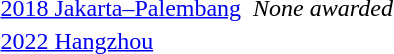<table>
<tr>
<td rowspan=2><a href='#'>2018 Jakarta–Palembang</a></td>
<td rowspan=2></td>
<td rowspan=2><em>None awarded</em></td>
<td></td>
</tr>
<tr>
<td></td>
</tr>
<tr>
<td rowspan=2><a href='#'>2022 Hangzhou</a></td>
<td rowspan=2></td>
<td rowspan=2></td>
<td></td>
</tr>
<tr>
<td></td>
</tr>
</table>
